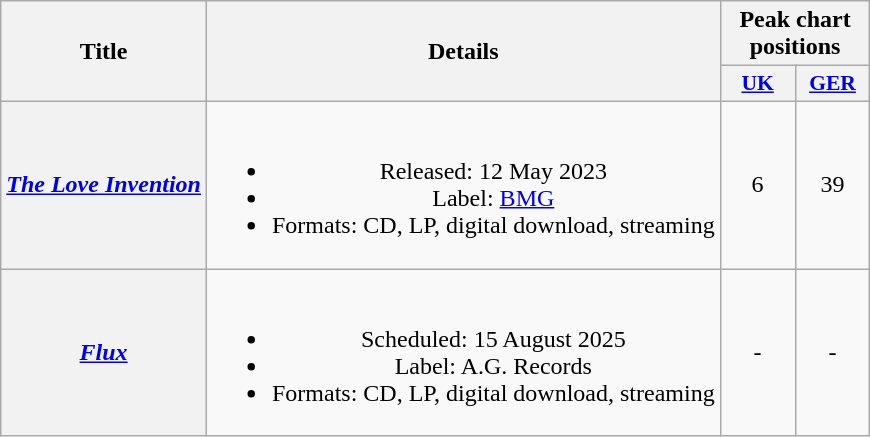<table class="wikitable plainrowheaders" style="text-align:center;">
<tr>
<th scope="col" rowspan="2">Title</th>
<th scope="col" rowspan="2">Details</th>
<th scope="col" colspan="2">Peak chart positions</th>
</tr>
<tr>
<th scope="col" style="width:3em;font-size:90%;"><a href='#'>UK</a><br></th>
<th scope="col" style="width:3em;font-size:90%;"><a href='#'>GER</a><br></th>
</tr>
<tr>
<th scope="row"><em><a href='#'>The Love Invention</a></em></th>
<td><br><ul><li>Released: 12 May 2023</li><li>Label: <a href='#'>BMG</a></li><li>Formats: CD, LP, digital download, streaming</li></ul></td>
<td>6</td>
<td>39</td>
</tr>
<tr>
<th scope="row"><em><a href='#'>Flux</a></em></th>
<td><br><ul><li>Scheduled: 15 August 2025</li><li>Label: A.G. Records</li><li>Formats: CD, LP, digital download, streaming</li></ul></td>
<td>-</td>
<td>-</td>
</tr>
</table>
